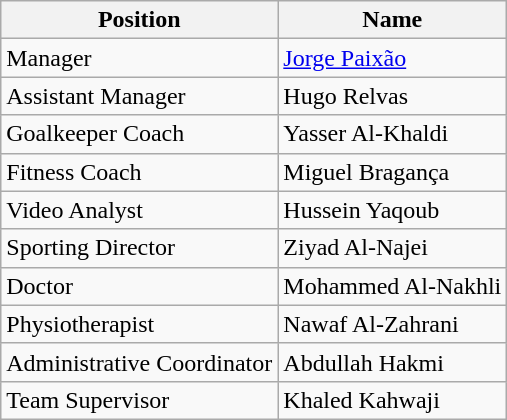<table class="wikitable" style="text-align:center;">
<tr>
<th>Position</th>
<th>Name</th>
</tr>
<tr>
<td align="left">Manager</td>
<td align="left"> <a href='#'>Jorge Paixão</a></td>
</tr>
<tr>
<td align="left">Assistant Manager</td>
<td align="left"> Hugo Relvas</td>
</tr>
<tr>
<td align="left">Goalkeeper Coach</td>
<td align="left"> Yasser Al-Khaldi</td>
</tr>
<tr>
<td align="left">Fitness Coach</td>
<td align="left"> Miguel Bragança</td>
</tr>
<tr>
<td align="left">Video Analyst</td>
<td align="left"> Hussein Yaqoub</td>
</tr>
<tr>
<td align="left">Sporting Director</td>
<td align="left"> Ziyad Al-Najei</td>
</tr>
<tr>
<td align="left">Doctor</td>
<td align="left"> Mohammed Al-Nakhli</td>
</tr>
<tr>
<td align="left">Physiotherapist</td>
<td align="left"> Nawaf Al-Zahrani</td>
</tr>
<tr>
<td align="left">Administrative Coordinator</td>
<td align="left"> Abdullah Hakmi</td>
</tr>
<tr>
<td align="left">Team Supervisor</td>
<td align="left"> Khaled Kahwaji</td>
</tr>
</table>
